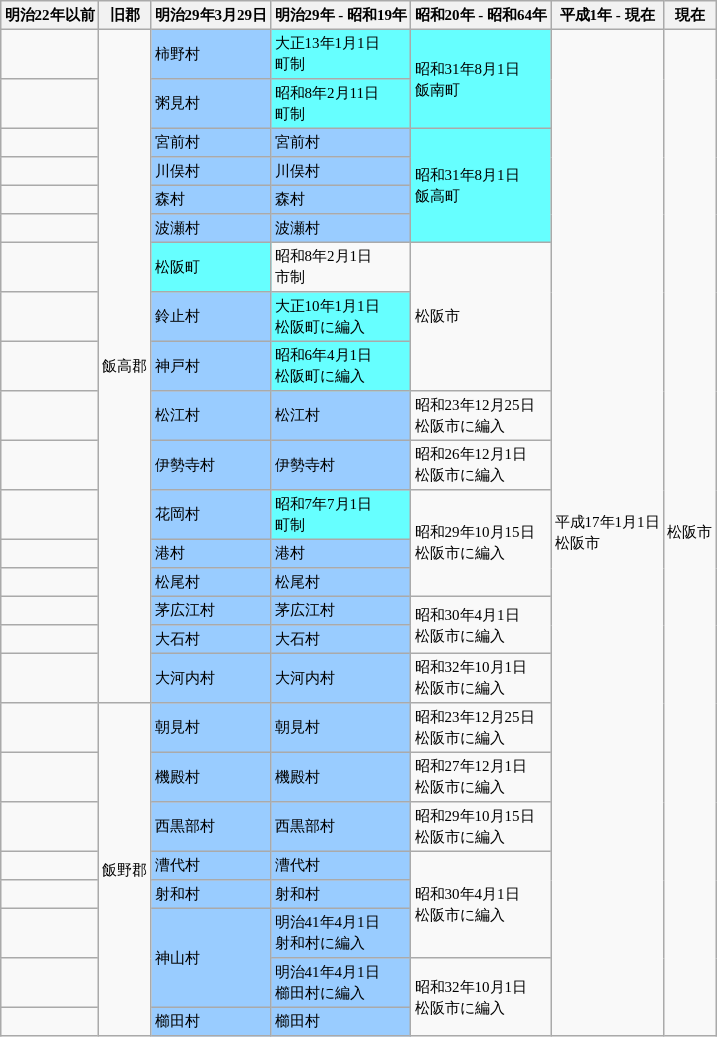<table class="wikitable" style="font-size:x-small">
<tr>
<th>明治22年以前</th>
<th>旧郡</th>
<th>明治29年3月29日</th>
<th>明治29年 - 昭和19年</th>
<th>昭和20年 - 昭和64年</th>
<th>平成1年 - 現在</th>
<th>現在</th>
</tr>
<tr>
<td></td>
<td rowspan="17">飯高郡</td>
<td style="background-color:#9cf;">柿野村</td>
<td style="background-color:#6ff;">大正13年1月1日<br>町制</td>
<td rowspan="2" style="background-color:#6ff;">昭和31年8月1日<br>飯南町</td>
<td rowspan="25">平成17年1月1日<br>松阪市</td>
<td rowspan="25">松阪市</td>
</tr>
<tr>
<td></td>
<td style="background-color:#9cf;">粥見村</td>
<td style="background-color:#6ff;">昭和8年2月11日<br>町制</td>
</tr>
<tr>
<td></td>
<td style="background-color:#9cf;">宮前村</td>
<td style="background-color:#9cf;">宮前村</td>
<td rowspan="4" style="background-color:#6ff;">昭和31年8月1日<br>飯高町</td>
</tr>
<tr>
<td></td>
<td style="background-color:#9cf;">川俣村</td>
<td style="background-color:#9cf;">川俣村</td>
</tr>
<tr>
<td></td>
<td style="background-color:#9cf;">森村</td>
<td style="background-color:#9cf;">森村</td>
</tr>
<tr>
<td></td>
<td style="background-color:#9cf;">波瀬村</td>
<td style="background-color:#9cf;">波瀬村</td>
</tr>
<tr>
<td></td>
<td style="background-color:#6ff;">松阪町</td>
<td>昭和8年2月1日<br>市制</td>
<td rowspan="3">松阪市</td>
</tr>
<tr>
<td></td>
<td style="background-color:#9cf;">鈴止村</td>
<td style="background-color:#6ff;">大正10年1月1日<br>松阪町に編入</td>
</tr>
<tr>
<td></td>
<td style="background-color:#9cf;">神戸村</td>
<td style="background-color:#6ff;">昭和6年4月1日<br>松阪町に編入</td>
</tr>
<tr>
<td></td>
<td style="background-color:#9cf;">松江村</td>
<td style="background-color:#9cf;">松江村</td>
<td>昭和23年12月25日<br>松阪市に編入</td>
</tr>
<tr>
<td></td>
<td style="background-color:#9cf;">伊勢寺村</td>
<td style="background-color:#9cf;">伊勢寺村</td>
<td>昭和26年12月1日<br>松阪市に編入</td>
</tr>
<tr>
<td></td>
<td style="background-color:#9cf;">花岡村</td>
<td style="background-color:#6ff;">昭和7年7月1日<br>町制</td>
<td rowspan="3">昭和29年10月15日<br>松阪市に編入</td>
</tr>
<tr>
<td></td>
<td style="background-color:#9cf;">港村</td>
<td style="background-color:#9cf;">港村</td>
</tr>
<tr>
<td></td>
<td style="background-color:#9cf;">松尾村</td>
<td style="background-color:#9cf;">松尾村</td>
</tr>
<tr>
<td></td>
<td style="background-color:#9cf;">茅広江村</td>
<td style="background-color:#9cf;">茅広江村</td>
<td rowspan="2">昭和30年4月1日<br>松阪市に編入</td>
</tr>
<tr>
<td></td>
<td style="background-color:#9cf;">大石村</td>
<td style="background-color:#9cf;">大石村</td>
</tr>
<tr>
<td></td>
<td style="background-color:#9cf;">大河内村</td>
<td style="background-color:#9cf;">大河内村</td>
<td>昭和32年10月1日<br>松阪市に編入</td>
</tr>
<tr>
<td></td>
<td rowspan="8">飯野郡</td>
<td style="background-color:#9cf;">朝見村</td>
<td style="background-color:#9cf;">朝見村</td>
<td>昭和23年12月25日<br>松阪市に編入</td>
</tr>
<tr>
<td></td>
<td style="background-color:#9cf;">機殿村</td>
<td style="background-color:#9cf;">機殿村</td>
<td>昭和27年12月1日<br>松阪市に編入</td>
</tr>
<tr>
<td></td>
<td style="background-color:#9cf;">西黒部村</td>
<td style="background-color:#9cf;">西黒部村</td>
<td>昭和29年10月15日<br>松阪市に編入</td>
</tr>
<tr>
<td></td>
<td style="background-color:#9cf;">漕代村</td>
<td style="background-color:#9cf;">漕代村</td>
<td rowspan="3">昭和30年4月1日<br>松阪市に編入</td>
</tr>
<tr>
<td></td>
<td style="background-color:#9cf;">射和村</td>
<td style="background-color:#9cf;">射和村</td>
</tr>
<tr>
<td></td>
<td rowspan="2" style="background-color:#9cf;">神山村</td>
<td style="background-color:#9cf;">明治41年4月1日<br>射和村に編入</td>
</tr>
<tr>
<td></td>
<td style="background-color:#9cf;">明治41年4月1日<br>櫛田村に編入</td>
<td rowspan="2">昭和32年10月1日<br>松阪市に編入</td>
</tr>
<tr>
<td></td>
<td style="background-color:#9cf;">櫛田村</td>
<td style="background-color:#9cf;">櫛田村</td>
</tr>
</table>
